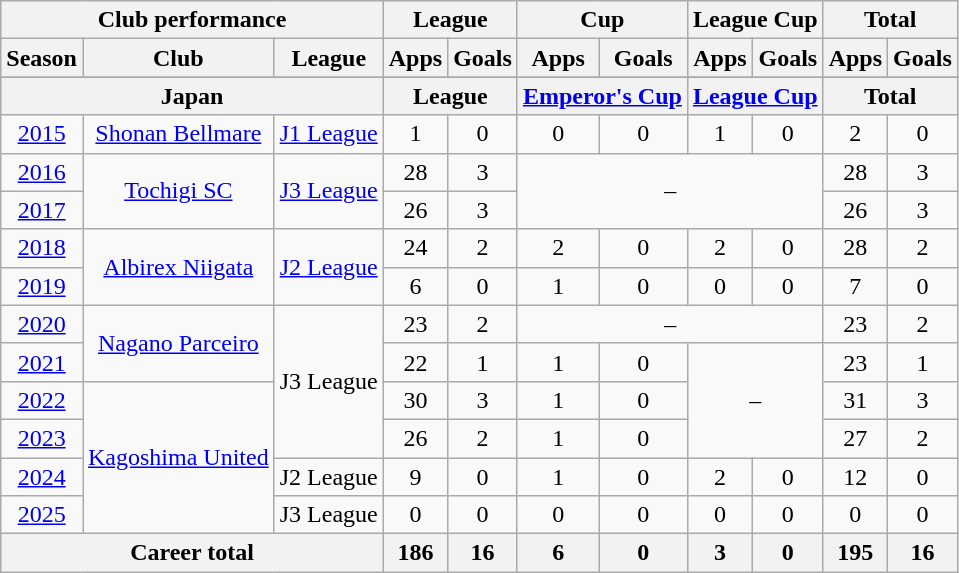<table class="wikitable" style="text-align:center">
<tr>
<th colspan=3>Club performance</th>
<th colspan=2>League</th>
<th colspan=2>Cup</th>
<th colspan=2>League Cup</th>
<th colspan=2>Total</th>
</tr>
<tr>
<th>Season</th>
<th>Club</th>
<th>League</th>
<th>Apps</th>
<th>Goals</th>
<th>Apps</th>
<th>Goals</th>
<th>Apps</th>
<th>Goals</th>
<th>Apps</th>
<th>Goals</th>
</tr>
<tr>
</tr>
<tr>
<th colspan=3>Japan</th>
<th colspan=2>League</th>
<th colspan=2><a href='#'>Emperor's Cup</a></th>
<th colspan=2><a href='#'>League Cup</a></th>
<th colspan=2>Total</th>
</tr>
<tr>
<td><a href='#'>2015</a></td>
<td><a href='#'>Shonan Bellmare</a></td>
<td><a href='#'>J1 League</a></td>
<td>1</td>
<td>0</td>
<td>0</td>
<td>0</td>
<td>1</td>
<td>0</td>
<td>2</td>
<td>0</td>
</tr>
<tr>
<td><a href='#'>2016</a></td>
<td rowspan="2"><a href='#'>Tochigi SC</a></td>
<td rowspan="2"><a href='#'>J3 League</a></td>
<td>28</td>
<td>3</td>
<td rowspan="2" colspan="4">–</td>
<td>28</td>
<td>3</td>
</tr>
<tr>
<td><a href='#'>2017</a></td>
<td>26</td>
<td>3</td>
<td>26</td>
<td>3</td>
</tr>
<tr>
<td><a href='#'>2018</a></td>
<td rowspan="2"><a href='#'>Albirex Niigata</a></td>
<td rowspan="2"><a href='#'>J2 League</a></td>
<td>24</td>
<td>2</td>
<td>2</td>
<td>0</td>
<td>2</td>
<td>0</td>
<td>28</td>
<td>2</td>
</tr>
<tr>
<td><a href='#'>2019</a></td>
<td>6</td>
<td>0</td>
<td>1</td>
<td>0</td>
<td>0</td>
<td>0</td>
<td>7</td>
<td>0</td>
</tr>
<tr>
<td><a href='#'>2020</a></td>
<td rowspan="2"><a href='#'>Nagano Parceiro</a></td>
<td rowspan="4">J3 League</td>
<td>23</td>
<td>2</td>
<td colspan="4">–</td>
<td>23</td>
<td>2</td>
</tr>
<tr>
<td><a href='#'>2021</a></td>
<td>22</td>
<td>1</td>
<td>1</td>
<td>0</td>
<td rowspan="3" colspan="2">–</td>
<td>23</td>
<td>1</td>
</tr>
<tr>
<td><a href='#'>2022</a></td>
<td rowspan="4"><a href='#'>Kagoshima United</a></td>
<td>30</td>
<td>3</td>
<td>1</td>
<td>0</td>
<td>31</td>
<td>3</td>
</tr>
<tr>
<td><a href='#'>2023</a></td>
<td>26</td>
<td>2</td>
<td>1</td>
<td>0</td>
<td>27</td>
<td>2</td>
</tr>
<tr>
<td><a href='#'>2024</a></td>
<td>J2 League</td>
<td>9</td>
<td>0</td>
<td>1</td>
<td>0</td>
<td>2</td>
<td>0</td>
<td>12</td>
<td>0</td>
</tr>
<tr>
<td><a href='#'>2025</a></td>
<td>J3 League</td>
<td>0</td>
<td>0</td>
<td>0</td>
<td>0</td>
<td>0</td>
<td>0</td>
<td>0</td>
<td>0</td>
</tr>
<tr>
<th colspan=3>Career total</th>
<th>186</th>
<th>16</th>
<th>6</th>
<th>0</th>
<th>3</th>
<th>0</th>
<th>195</th>
<th>16</th>
</tr>
</table>
